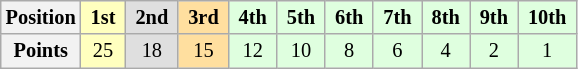<table class="wikitable" style="font-size:85%; text-align:center;">
<tr>
<th>Position</th>
<td style="background:#FFFFBF;"> <strong>1st</strong> </td>
<td style="background:#DFDFDF;"> <strong>2nd</strong> </td>
<td style="background:#FFDF9F;"> <strong>3rd</strong> </td>
<td style="background:#DFFFDF;"> <strong>4th</strong> </td>
<td style="background:#DFFFDF;"> <strong>5th</strong> </td>
<td style="background:#DFFFDF;"> <strong>6th</strong> </td>
<td style="background:#DFFFDF;"> <strong>7th</strong> </td>
<td style="background:#DFFFDF;"> <strong>8th</strong> </td>
<td style="background:#DFFFDF;"> <strong>9th</strong> </td>
<td style="background:#DFFFDF;"> <strong>10th</strong> </td>
</tr>
<tr>
<th>Points</th>
<td style="background:#FFFFBF;">25</td>
<td style="background:#DFDFDF;">18</td>
<td style="background:#FFDF9F;">15</td>
<td style="background:#DFFFDF;">12</td>
<td style="background:#DFFFDF;">10</td>
<td style="background:#DFFFDF;">8</td>
<td style="background:#DFFFDF;">6</td>
<td style="background:#DFFFDF;">4</td>
<td style="background:#DFFFDF;">2</td>
<td style="background:#DFFFDF;">1</td>
</tr>
</table>
